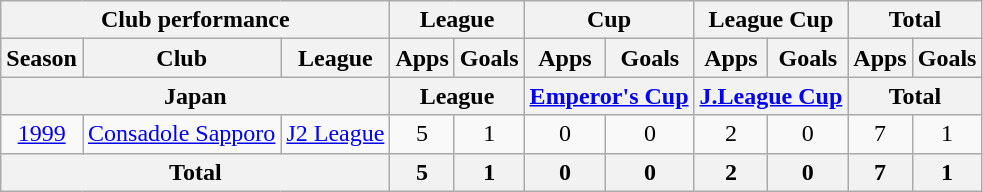<table class="wikitable" style="text-align:center;">
<tr>
<th colspan=3>Club performance</th>
<th colspan=2>League</th>
<th colspan=2>Cup</th>
<th colspan=2>League Cup</th>
<th colspan=2>Total</th>
</tr>
<tr>
<th>Season</th>
<th>Club</th>
<th>League</th>
<th>Apps</th>
<th>Goals</th>
<th>Apps</th>
<th>Goals</th>
<th>Apps</th>
<th>Goals</th>
<th>Apps</th>
<th>Goals</th>
</tr>
<tr>
<th colspan=3>Japan</th>
<th colspan=2>League</th>
<th colspan=2><a href='#'>Emperor's Cup</a></th>
<th colspan=2><a href='#'>J.League Cup</a></th>
<th colspan=2>Total</th>
</tr>
<tr>
<td><a href='#'>1999</a></td>
<td><a href='#'>Consadole Sapporo</a></td>
<td><a href='#'>J2 League</a></td>
<td>5</td>
<td>1</td>
<td>0</td>
<td>0</td>
<td>2</td>
<td>0</td>
<td>7</td>
<td>1</td>
</tr>
<tr>
<th colspan=3>Total</th>
<th>5</th>
<th>1</th>
<th>0</th>
<th>0</th>
<th>2</th>
<th>0</th>
<th>7</th>
<th>1</th>
</tr>
</table>
